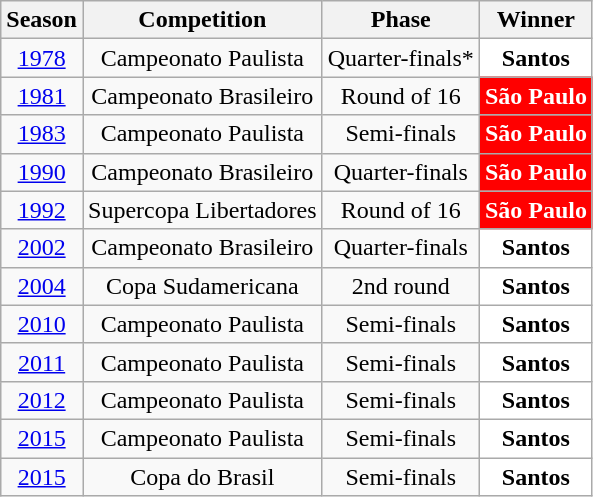<table class="wikitable" style="text-align: center;">
<tr>
<th>Season</th>
<th>Competition</th>
<th>Phase</th>
<th>Winner</th>
</tr>
<tr>
<td><a href='#'>1978</a></td>
<td>Campeonato Paulista</td>
<td>Quarter-finals*</td>
<td style="background:white"><strong>Santos</strong></td>
</tr>
<tr>
<td><a href='#'>1981</a></td>
<td>Campeonato Brasileiro</td>
<td>Round of 16</td>
<td style="color:white; background:red"><strong>São Paulo</strong></td>
</tr>
<tr>
<td><a href='#'>1983</a></td>
<td>Campeonato Paulista</td>
<td>Semi-finals</td>
<td style="color:white; background:red"><strong>São Paulo</strong></td>
</tr>
<tr>
<td><a href='#'>1990</a></td>
<td>Campeonato Brasileiro</td>
<td>Quarter-finals</td>
<td style="color:white; background:red"><strong>São Paulo</strong></td>
</tr>
<tr>
<td><a href='#'>1992</a></td>
<td>Supercopa Libertadores</td>
<td>Round of 16</td>
<td style="color:white; background:red"><strong>São Paulo</strong></td>
</tr>
<tr>
<td><a href='#'>2002</a></td>
<td>Campeonato Brasileiro</td>
<td>Quarter-finals</td>
<td style="background:white"><strong>Santos</strong></td>
</tr>
<tr>
<td><a href='#'>2004</a></td>
<td>Copa Sudamericana</td>
<td>2nd round</td>
<td style="background:white"><strong>Santos</strong></td>
</tr>
<tr>
<td><a href='#'>2010</a></td>
<td>Campeonato Paulista</td>
<td>Semi-finals</td>
<td style="background:white"><strong>Santos</strong></td>
</tr>
<tr>
<td><a href='#'>2011</a></td>
<td>Campeonato Paulista</td>
<td>Semi-finals</td>
<td style="background:white"><strong>Santos</strong></td>
</tr>
<tr>
<td><a href='#'>2012</a></td>
<td>Campeonato Paulista</td>
<td>Semi-finals</td>
<td style="background:white"><strong>Santos</strong></td>
</tr>
<tr>
<td><a href='#'>2015</a></td>
<td>Campeonato Paulista</td>
<td>Semi-finals</td>
<td style="background:white"><strong>Santos</strong></td>
</tr>
<tr>
<td><a href='#'>2015</a></td>
<td>Copa do Brasil</td>
<td>Semi-finals</td>
<td style="background:white"><strong>Santos</strong></td>
</tr>
</table>
